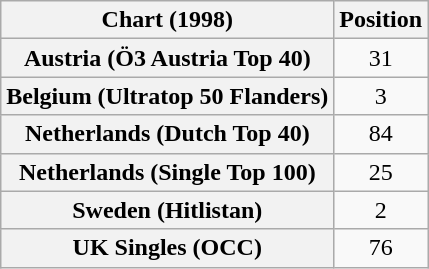<table class="wikitable sortable plainrowheaders" style="text-align:center">
<tr>
<th>Chart (1998)</th>
<th>Position</th>
</tr>
<tr>
<th scope="row">Austria (Ö3 Austria Top 40)</th>
<td>31</td>
</tr>
<tr>
<th scope="row">Belgium (Ultratop 50 Flanders)</th>
<td>3</td>
</tr>
<tr>
<th scope="row">Netherlands (Dutch Top 40)</th>
<td>84</td>
</tr>
<tr>
<th scope="row">Netherlands (Single Top 100)</th>
<td>25</td>
</tr>
<tr>
<th scope="row">Sweden (Hitlistan)</th>
<td>2</td>
</tr>
<tr>
<th scope="row">UK Singles (OCC)</th>
<td>76</td>
</tr>
</table>
